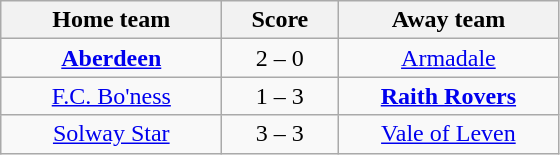<table class="wikitable" style="text-align: center">
<tr>
<th width=140>Home team</th>
<th width=70>Score</th>
<th width=140>Away team</th>
</tr>
<tr>
<td><strong><a href='#'>Aberdeen</a></strong></td>
<td>2 – 0</td>
<td><a href='#'>Armadale</a></td>
</tr>
<tr>
<td><a href='#'>F.C. Bo'ness</a></td>
<td>1 – 3</td>
<td><strong><a href='#'>Raith Rovers</a></strong></td>
</tr>
<tr>
<td><a href='#'>Solway Star</a></td>
<td>3 – 3</td>
<td><a href='#'>Vale of Leven</a></td>
</tr>
</table>
